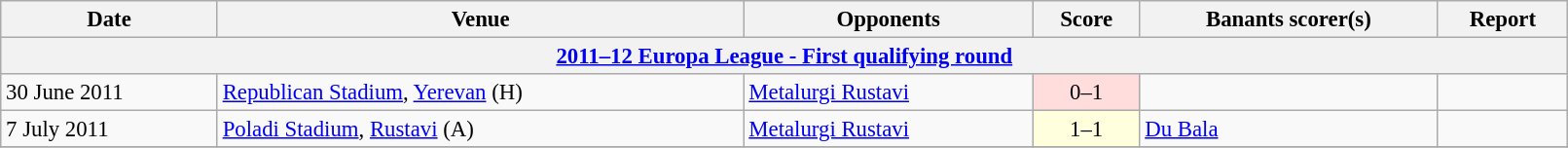<table class="wikitable" width=85%; style="text-align: left; font-size:95%;">
<tr>
<th>Date</th>
<th>Venue</th>
<th>Opponents</th>
<th>Score</th>
<th>Banants scorer(s)</th>
<th>Report</th>
</tr>
<tr>
<th colspan=7><a href='#'>2011–12 Europa League - First qualifying round</a></th>
</tr>
<tr>
<td>30 June 2011</td>
<td><a href='#'>Republican Stadium</a>, <a href='#'>Yerevan</a> (H)</td>
<td> <a href='#'>Metalurgi Rustavi</a></td>
<td align=center bgcolor=ffdddd>0–1</td>
<td></td>
<td></td>
</tr>
<tr>
<td>7 July 2011</td>
<td><a href='#'>Poladi Stadium</a>, <a href='#'>Rustavi</a> (A)</td>
<td> <a href='#'>Metalurgi Rustavi</a></td>
<td align=center bgcolor=ffffdd>1–1</td>
<td><a href='#'>Du Bala</a></td>
<td></td>
</tr>
<tr>
</tr>
</table>
